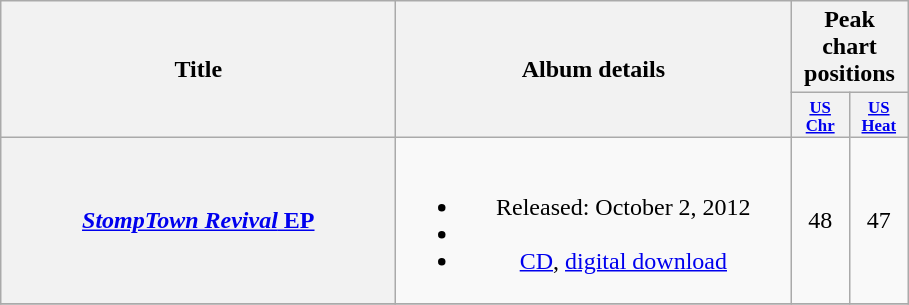<table class="wikitable plainrowheaders" style="text-align:center;">
<tr>
<th scope="col" rowspan="2" style="width:16em;">Title</th>
<th scope="col" rowspan="2" style="width:16em;">Album details</th>
<th scope="col" colspan="2">Peak chart positions</th>
</tr>
<tr>
<th style="width:3em; font-size:70%"><a href='#'>US<br>Chr</a></th>
<th style="width:3em; font-size:70%"><a href='#'>US<br>Heat</a></th>
</tr>
<tr>
<th scope="row"><a href='#'><em>StompTown Revival</em> EP</a></th>
<td><br><ul><li>Released: October 2, 2012</li><li></li><li><a href='#'>CD</a>, <a href='#'>digital download</a></li></ul></td>
<td>48</td>
<td>47</td>
</tr>
<tr>
</tr>
</table>
